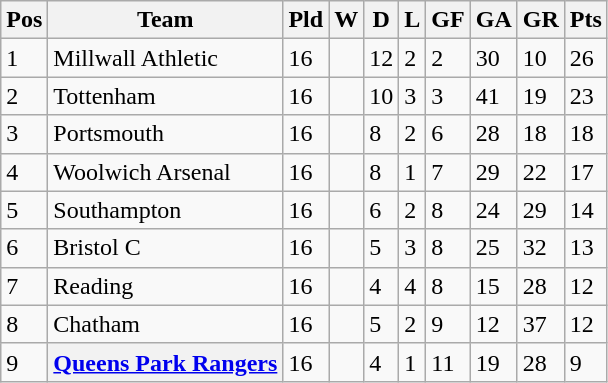<table class="wikitable">
<tr>
<th><abbr>Pos</abbr></th>
<th>Team</th>
<th><abbr>Pld</abbr></th>
<th><abbr>W</abbr></th>
<th><abbr>D</abbr></th>
<th><abbr>L</abbr></th>
<th><abbr>GF</abbr></th>
<th><abbr>GA</abbr></th>
<th><abbr>GR</abbr></th>
<th><abbr>Pts</abbr></th>
</tr>
<tr>
<td>1</td>
<td>Millwall Athletic</td>
<td>16</td>
<td></td>
<td>12</td>
<td>2</td>
<td>2</td>
<td>30</td>
<td>10</td>
<td>26</td>
</tr>
<tr>
<td>2</td>
<td>Tottenham</td>
<td>16</td>
<td></td>
<td>10</td>
<td>3</td>
<td>3</td>
<td>41</td>
<td>19</td>
<td>23</td>
</tr>
<tr>
<td>3</td>
<td>Portsmouth</td>
<td>16</td>
<td></td>
<td>8</td>
<td>2</td>
<td>6</td>
<td>28</td>
<td>18</td>
<td>18</td>
</tr>
<tr>
<td>4</td>
<td>Woolwich Arsenal</td>
<td>16</td>
<td></td>
<td>8</td>
<td>1</td>
<td>7</td>
<td>29</td>
<td>22</td>
<td>17</td>
</tr>
<tr>
<td>5</td>
<td>Southampton</td>
<td>16</td>
<td></td>
<td>6</td>
<td>2</td>
<td>8</td>
<td>24</td>
<td>29</td>
<td>14</td>
</tr>
<tr>
<td>6</td>
<td>Bristol C</td>
<td>16</td>
<td></td>
<td>5</td>
<td>3</td>
<td>8</td>
<td>25</td>
<td>32</td>
<td>13</td>
</tr>
<tr>
<td>7</td>
<td>Reading</td>
<td>16</td>
<td></td>
<td>4</td>
<td>4</td>
<td>8</td>
<td>15</td>
<td>28</td>
<td>12</td>
</tr>
<tr>
<td>8</td>
<td>Chatham</td>
<td>16</td>
<td></td>
<td>5</td>
<td>2</td>
<td>9</td>
<td>12</td>
<td>37</td>
<td>12</td>
</tr>
<tr>
<td>9</td>
<th align="left"><a href='#'>Queens Park Rangers</a></th>
<td>16</td>
<td></td>
<td>4</td>
<td>1</td>
<td>11</td>
<td>19</td>
<td>28</td>
<td>9</td>
</tr>
</table>
